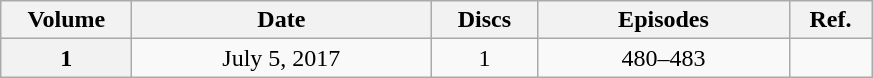<table class="wikitable" style="text-align:center;">
<tr>
<th scope="col" style="width:5em;">Volume</th>
<th scope="col" style="width:12em;">Date</th>
<th scope="col" style="width:4em;">Discs</th>
<th scope="col" style="width:10em;">Episodes</th>
<th scope="col" style="width:3em;">Ref.</th>
</tr>
<tr>
<th scope="row">1</th>
<td>July 5, 2017</td>
<td>1</td>
<td>480–483</td>
<td></td>
</tr>
</table>
